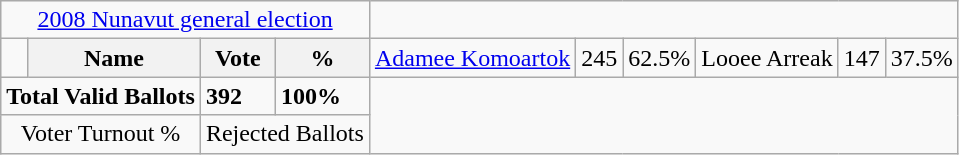<table class="wikitable">
<tr>
<td colspan=4 align=center><a href='#'>2008 Nunavut general election</a></td>
</tr>
<tr>
<td></td>
<th><strong>Name </strong></th>
<th><strong>Vote</strong></th>
<th><strong>%</strong><br></th>
<td><a href='#'>Adamee Komoartok</a></td>
<td>245</td>
<td>62.5%<br></td>
<td>Looee Arreak</td>
<td>147</td>
<td>37.5%</td>
</tr>
<tr>
<td colspan=2><strong>Total Valid Ballots</strong></td>
<td><strong>392</strong></td>
<td><strong>100%</strong></td>
</tr>
<tr>
<td colspan=2 align=center>Voter Turnout %</td>
<td colspan=2 align=center>Rejected Ballots</td>
</tr>
</table>
